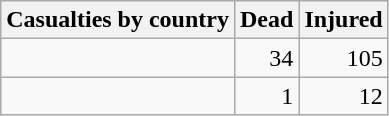<table class="wikitable sortable">
<tr>
<th>Casualties by country</th>
<th>Dead</th>
<th>Injured</th>
</tr>
<tr>
<td></td>
<td align="right">34</td>
<td align="right">105</td>
</tr>
<tr>
<td></td>
<td align="right">1</td>
<td align="right">12</td>
</tr>
</table>
